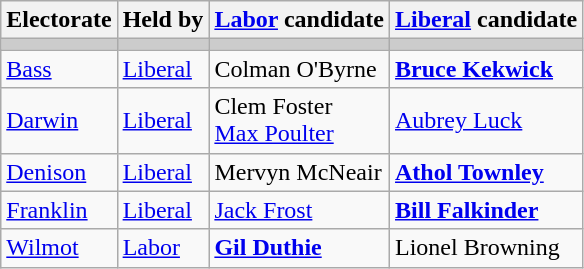<table class="wikitable">
<tr>
<th>Electorate</th>
<th>Held by</th>
<th><a href='#'>Labor</a> candidate</th>
<th><a href='#'>Liberal</a> candidate</th>
</tr>
<tr bgcolor="#cccccc">
<td></td>
<td></td>
<td></td>
<td></td>
</tr>
<tr>
<td><a href='#'>Bass</a></td>
<td><a href='#'>Liberal</a></td>
<td>Colman O'Byrne</td>
<td><strong><a href='#'>Bruce Kekwick</a></strong></td>
</tr>
<tr>
<td><a href='#'>Darwin</a></td>
<td><a href='#'>Liberal</a></td>
<td>Clem Foster<br><a href='#'>Max Poulter</a></td>
<td><a href='#'>Aubrey Luck</a></td>
</tr>
<tr>
<td><a href='#'>Denison</a></td>
<td><a href='#'>Liberal</a></td>
<td>Mervyn McNeair</td>
<td><strong><a href='#'>Athol Townley</a></strong></td>
</tr>
<tr>
<td><a href='#'>Franklin</a></td>
<td><a href='#'>Liberal</a></td>
<td><a href='#'>Jack Frost</a></td>
<td><strong><a href='#'>Bill Falkinder</a></strong></td>
</tr>
<tr>
<td><a href='#'>Wilmot</a></td>
<td><a href='#'>Labor</a></td>
<td><strong><a href='#'>Gil Duthie</a></strong></td>
<td>Lionel Browning</td>
</tr>
</table>
